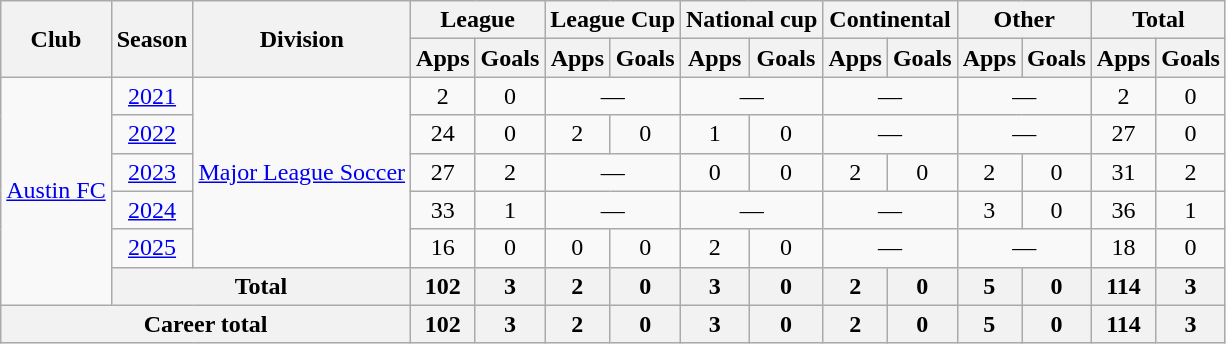<table class=wikitable style=text-align:center>
<tr>
<th rowspan=2>Club</th>
<th rowspan=2>Season</th>
<th rowspan=2>Division</th>
<th colspan=2>League</th>
<th colspan=2>League Cup</th>
<th colspan=2>National cup</th>
<th colspan=2>Continental</th>
<th colspan=2>Other</th>
<th colspan=2>Total</th>
</tr>
<tr>
<th>Apps</th>
<th>Goals</th>
<th>Apps</th>
<th>Goals</th>
<th>Apps</th>
<th>Goals</th>
<th>Apps</th>
<th>Goals</th>
<th>Apps</th>
<th>Goals</th>
<th>Apps</th>
<th>Goals</th>
</tr>
<tr>
<td rowspan=6><a href='#'>Austin FC</a></td>
<td><a href='#'>2021</a></td>
<td rowspan=5><a href='#'>Major League Soccer</a></td>
<td>2</td>
<td>0</td>
<td colspan=2>—</td>
<td colspan=2>—</td>
<td colspan=2>—</td>
<td colspan=2>—</td>
<td>2</td>
<td>0</td>
</tr>
<tr>
<td><a href='#'>2022</a></td>
<td>24</td>
<td>0</td>
<td>2</td>
<td>0</td>
<td>1</td>
<td>0</td>
<td colspan=2>—</td>
<td colspan=2>—</td>
<td>27</td>
<td>0</td>
</tr>
<tr>
<td><a href='#'>2023</a></td>
<td>27</td>
<td>2</td>
<td colspan=2>—</td>
<td>0</td>
<td>0</td>
<td>2</td>
<td>0</td>
<td>2</td>
<td>0</td>
<td>31</td>
<td>2</td>
</tr>
<tr>
<td><a href='#'>2024</a></td>
<td>33</td>
<td>1</td>
<td colspan=2>—</td>
<td colspan=2>—</td>
<td colspan=2>—</td>
<td>3</td>
<td>0</td>
<td>36</td>
<td>1</td>
</tr>
<tr>
<td><a href='#'>2025</a></td>
<td>16</td>
<td>0</td>
<td>0</td>
<td>0</td>
<td>2</td>
<td>0</td>
<td colspan=2>—</td>
<td colspan=2>—</td>
<td>18</td>
<td>0</td>
</tr>
<tr>
<th colspan=2>Total</th>
<th>102</th>
<th>3</th>
<th>2</th>
<th>0</th>
<th>3</th>
<th>0</th>
<th>2</th>
<th>0</th>
<th>5</th>
<th>0</th>
<th>114</th>
<th>3</th>
</tr>
<tr>
<th colspan=3>Career total</th>
<th>102</th>
<th>3</th>
<th>2</th>
<th>0</th>
<th>3</th>
<th>0</th>
<th>2</th>
<th>0</th>
<th>5</th>
<th>0</th>
<th>114</th>
<th>3</th>
</tr>
</table>
